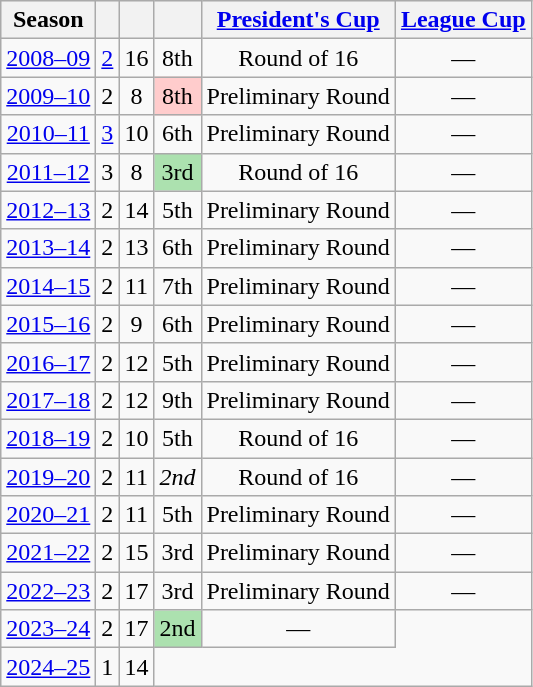<table class="wikitable" style="text-align:center">
<tr bgcolor="#efefef">
<th>Season</th>
<th></th>
<th></th>
<th></th>
<th><a href='#'>President's Cup</a></th>
<th><a href='#'>League Cup</a></th>
</tr>
<tr>
<td><a href='#'>2008–09</a></td>
<td><a href='#'>2</a></td>
<td>16</td>
<td>8th</td>
<td>Round of 16</td>
<td>—</td>
</tr>
<tr>
<td><a href='#'>2009–10</a></td>
<td>2</td>
<td>8</td>
<td bgcolor="#FFCCCC">8th</td>
<td>Preliminary Round</td>
<td>—</td>
</tr>
<tr>
<td><a href='#'>2010–11</a></td>
<td><a href='#'>3</a></td>
<td>10</td>
<td>6th</td>
<td>Preliminary Round</td>
<td>—</td>
</tr>
<tr>
<td><a href='#'>2011–12</a></td>
<td>3</td>
<td>8</td>
<td bgcolor="#ACE1AF">3rd</td>
<td>Round of 16</td>
<td>—</td>
</tr>
<tr>
<td><a href='#'>2012–13</a></td>
<td>2</td>
<td>14</td>
<td>5th</td>
<td>Preliminary Round</td>
<td>—</td>
</tr>
<tr>
<td><a href='#'>2013–14</a></td>
<td>2</td>
<td>13</td>
<td>6th</td>
<td>Preliminary Round</td>
<td>—</td>
</tr>
<tr>
<td><a href='#'>2014–15</a></td>
<td>2</td>
<td>11</td>
<td>7th</td>
<td>Preliminary Round</td>
<td>—</td>
</tr>
<tr>
<td><a href='#'>2015–16</a></td>
<td>2</td>
<td>9</td>
<td>6th</td>
<td>Preliminary Round</td>
<td>—</td>
</tr>
<tr>
<td><a href='#'>2016–17</a></td>
<td>2</td>
<td>12</td>
<td>5th</td>
<td>Preliminary Round</td>
<td>—</td>
</tr>
<tr>
<td><a href='#'>2017–18</a></td>
<td>2</td>
<td>12</td>
<td>9th</td>
<td>Preliminary Round</td>
<td>—</td>
</tr>
<tr>
<td><a href='#'>2018–19</a></td>
<td>2</td>
<td>10</td>
<td>5th</td>
<td>Round of 16</td>
<td>—</td>
</tr>
<tr>
<td><a href='#'>2019–20</a></td>
<td>2</td>
<td>11</td>
<td><em>2nd</em></td>
<td>Round of 16</td>
<td>—</td>
</tr>
<tr>
<td><a href='#'>2020–21</a></td>
<td>2</td>
<td>11</td>
<td>5th</td>
<td>Preliminary Round</td>
<td>—</td>
</tr>
<tr>
<td><a href='#'>2021–22</a></td>
<td>2</td>
<td>15</td>
<td>3rd</td>
<td>Preliminary Round</td>
<td>—</td>
</tr>
<tr>
<td><a href='#'>2022–23</a></td>
<td>2</td>
<td>17</td>
<td>3rd</td>
<td>Preliminary Round</td>
<td>—</td>
</tr>
<tr>
<td><a href='#'>2023–24</a></td>
<td>2</td>
<td>17</td>
<td bgcolor="#ACE1AF">2nd</td>
<td>—</td>
</tr>
<tr>
<td><a href='#'>2024–25</a></td>
<td>1</td>
<td>14</td>
</tr>
</table>
